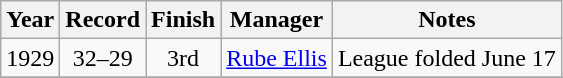<table class="wikitable">
<tr>
<th>Year</th>
<th>Record</th>
<th>Finish</th>
<th>Manager</th>
<th>Notes</th>
</tr>
<tr align=center>
<td>1929</td>
<td>32–29</td>
<td>3rd</td>
<td><a href='#'>Rube Ellis</a></td>
<td>League folded June 17</td>
</tr>
<tr align=center>
</tr>
</table>
